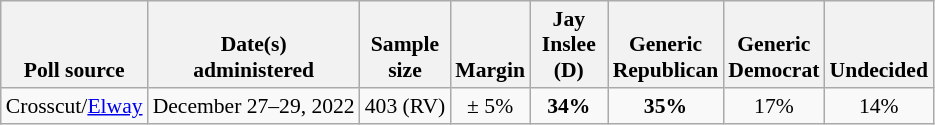<table class="wikitable" style="font-size:90%;text-align:center;">
<tr style="vertical-align:bottom">
<th>Poll source</th>
<th>Date(s)<br>administered</th>
<th>Sample<br>size</th>
<th>Margin<br></th>
<th style="width:45px;">Jay<br>Inslee (D)</th>
<th style="width:45px;">Generic<br>Republican</th>
<th style="width:45px;">Generic<br>Democrat</th>
<th>Undecided</th>
</tr>
<tr>
<td style="text-align:left;">Crosscut/<a href='#'>Elway</a></td>
<td>December 27–29, 2022</td>
<td>403 (RV)</td>
<td>± 5%</td>
<td><strong>34%</strong></td>
<td><strong>35%</strong></td>
<td>17%</td>
<td>14%</td>
</tr>
</table>
